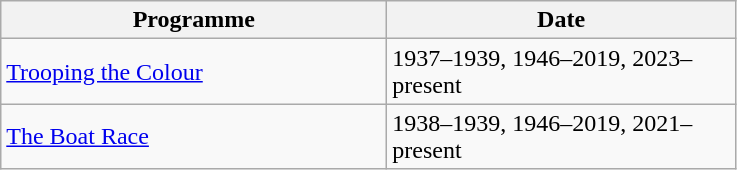<table class="wikitable">
<tr>
<th width=250>Programme</th>
<th width=225>Date</th>
</tr>
<tr>
<td><a href='#'>Trooping the Colour</a></td>
<td>1937–1939, 1946–2019, 2023–present</td>
</tr>
<tr>
<td><a href='#'>The Boat Race</a></td>
<td>1938–1939, 1946–2019, 2021–present</td>
</tr>
</table>
